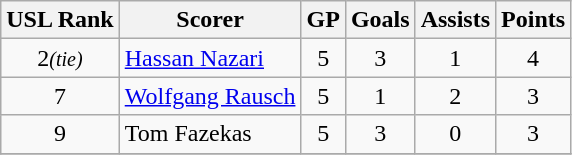<table class="wikitable">
<tr>
<th>USL Rank</th>
<th>Scorer</th>
<th>GP</th>
<th>Goals</th>
<th>Assists</th>
<th>Points</th>
</tr>
<tr>
<td align=center>2<small><em>(tie)</em></small></td>
<td><a href='#'>Hassan Nazari</a></td>
<td align=center>5</td>
<td align=center>3</td>
<td align=center>1</td>
<td align=center>4</td>
</tr>
<tr>
<td align=center>7</td>
<td><a href='#'>Wolfgang Rausch</a></td>
<td align=center>5</td>
<td align=center>1</td>
<td align=center>2</td>
<td align=center>3</td>
</tr>
<tr>
<td align=center>9</td>
<td>Tom Fazekas</td>
<td align=center>5</td>
<td align=center>3</td>
<td align=center>0</td>
<td align=center>3</td>
</tr>
<tr>
</tr>
</table>
